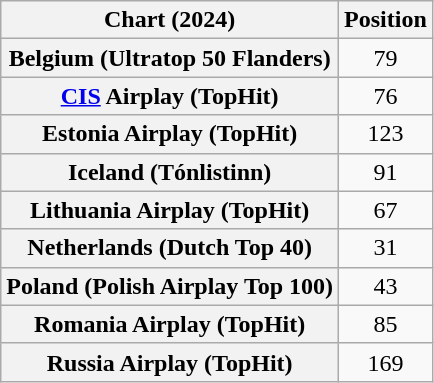<table class="wikitable sortable plainrowheaders" style="text-align:center">
<tr>
<th scope="col">Chart (2024)</th>
<th scope="col">Position</th>
</tr>
<tr>
<th scope="row">Belgium (Ultratop 50 Flanders)</th>
<td>79</td>
</tr>
<tr>
<th scope="row"><a href='#'>CIS</a> Airplay (TopHit)</th>
<td>76</td>
</tr>
<tr>
<th scope="row">Estonia Airplay (TopHit)</th>
<td>123</td>
</tr>
<tr>
<th scope="row">Iceland (Tónlistinn)</th>
<td>91</td>
</tr>
<tr>
<th scope="row">Lithuania Airplay (TopHit)</th>
<td>67</td>
</tr>
<tr>
<th scope="row">Netherlands (Dutch Top 40)</th>
<td>31</td>
</tr>
<tr>
<th scope="row">Poland (Polish Airplay Top 100)</th>
<td>43</td>
</tr>
<tr>
<th scope="row">Romania Airplay (TopHit)</th>
<td>85</td>
</tr>
<tr>
<th scope="row">Russia Airplay (TopHit)</th>
<td>169</td>
</tr>
</table>
